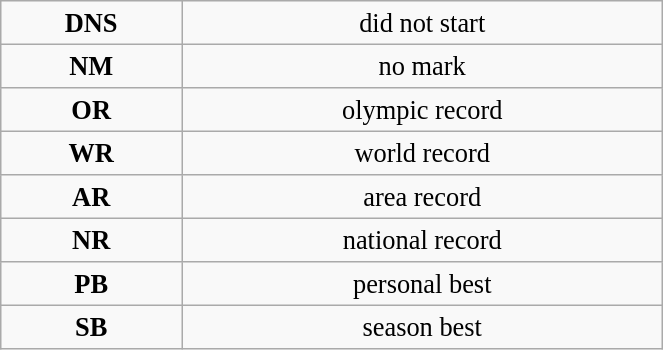<table class="wikitable" style=" text-align:center; font-size:110%;" width="35%">
<tr>
<td><strong>DNS</strong></td>
<td>did not start</td>
</tr>
<tr>
<td><strong>NM</strong></td>
<td>no mark</td>
</tr>
<tr>
<td><strong>OR</strong></td>
<td>olympic record</td>
</tr>
<tr>
<td><strong>WR</strong></td>
<td>world record</td>
</tr>
<tr>
<td><strong>AR</strong></td>
<td>area record</td>
</tr>
<tr>
<td><strong>NR</strong></td>
<td>national record</td>
</tr>
<tr>
<td><strong>PB</strong></td>
<td>personal best</td>
</tr>
<tr>
<td><strong>SB</strong></td>
<td>season best</td>
</tr>
</table>
